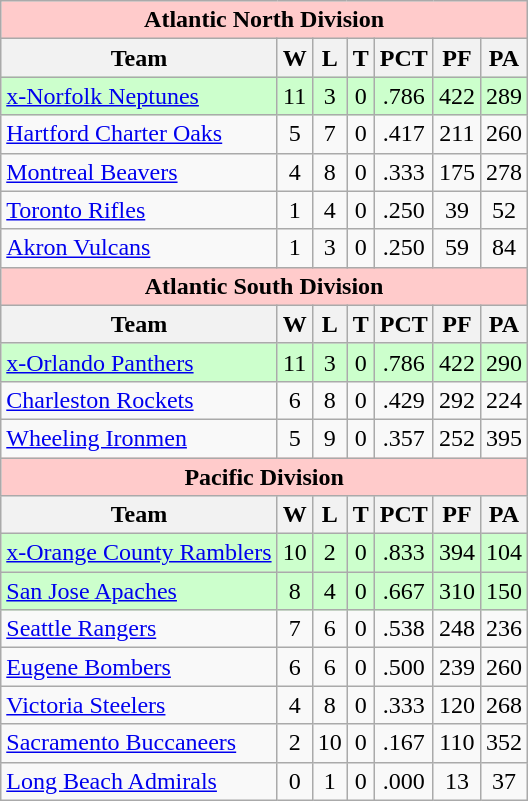<table class="wikitable">
<tr style="background:#ffcbcb;">
<td colspan="9" style="text-align:center;"><strong>Atlantic North Division</strong></td>
</tr>
<tr style="background:#efefef;">
<th>Team</th>
<th>W</th>
<th>L</th>
<th>T</th>
<th>PCT</th>
<th>PF</th>
<th>PA</th>
</tr>
<tr style="text-align:center; background:#cfc;">
<td align="left"><a href='#'>x-Norfolk Neptunes</a></td>
<td>11</td>
<td>3</td>
<td>0</td>
<td>.786</td>
<td>422</td>
<td>289</td>
</tr>
<tr style="text-align:center;">
<td align="left"><a href='#'>Hartford Charter Oaks</a></td>
<td>5</td>
<td>7</td>
<td>0</td>
<td>.417</td>
<td>211</td>
<td>260</td>
</tr>
<tr style="text-align:center;">
<td align="left"><a href='#'>Montreal Beavers</a></td>
<td>4</td>
<td>8</td>
<td>0</td>
<td>.333</td>
<td>175</td>
<td>278</td>
</tr>
<tr style="text-align:center;">
<td align="left"><a href='#'>Toronto Rifles</a></td>
<td>1</td>
<td>4</td>
<td>0</td>
<td>.250</td>
<td>39</td>
<td>52</td>
</tr>
<tr style="text-align:center;">
<td align="left"><a href='#'>Akron Vulcans</a></td>
<td>1</td>
<td>3</td>
<td>0</td>
<td>.250</td>
<td>59</td>
<td>84</td>
</tr>
<tr style="background:#ffcbcb;">
<td colspan="12" style="text-align:center;"><strong>Atlantic South Division</strong></td>
</tr>
<tr style="background:#efefef;">
<th>Team</th>
<th>W</th>
<th>L</th>
<th>T</th>
<th>PCT</th>
<th>PF</th>
<th>PA</th>
</tr>
<tr style="text-align:center; background:#cfc;">
<td align="left"><a href='#'>x-Orlando Panthers</a></td>
<td>11</td>
<td>3</td>
<td>0</td>
<td>.786</td>
<td>422</td>
<td>290</td>
</tr>
<tr style="text-align:center;">
<td align="left"><a href='#'>Charleston Rockets</a></td>
<td>6</td>
<td>8</td>
<td>0</td>
<td>.429</td>
<td>292</td>
<td>224</td>
</tr>
<tr style="text-align:center;">
<td align="left"><a href='#'>Wheeling Ironmen</a></td>
<td>5</td>
<td>9</td>
<td>0</td>
<td>.357</td>
<td>252</td>
<td>395</td>
</tr>
<tr style="background:#ffcbcb;">
<td colspan="12" style="text-align:center;"><strong>Pacific Division</strong></td>
</tr>
<tr style="background:#efefef;">
<th>Team</th>
<th>W</th>
<th>L</th>
<th>T</th>
<th>PCT</th>
<th>PF</th>
<th>PA</th>
</tr>
<tr style="text-align:center; background:#cfc;">
<td align="left"><a href='#'>x-Orange County Ramblers</a></td>
<td>10</td>
<td>2</td>
<td>0</td>
<td>.833</td>
<td>394</td>
<td>104</td>
</tr>
<tr style="text-align:center; background:#cfc;">
<td align="left"><a href='#'>San Jose Apaches</a></td>
<td>8</td>
<td>4</td>
<td>0</td>
<td>.667</td>
<td>310</td>
<td>150</td>
</tr>
<tr style="text-align:center;">
<td align="left"><a href='#'>Seattle Rangers</a></td>
<td>7</td>
<td>6</td>
<td>0</td>
<td>.538</td>
<td>248</td>
<td>236</td>
</tr>
<tr style="text-align:center;">
<td align="left"><a href='#'>Eugene Bombers</a></td>
<td>6</td>
<td>6</td>
<td>0</td>
<td>.500</td>
<td>239</td>
<td>260</td>
</tr>
<tr style="text-align:center;">
<td align="left"><a href='#'>Victoria Steelers</a></td>
<td>4</td>
<td>8</td>
<td>0</td>
<td>.333</td>
<td>120</td>
<td>268</td>
</tr>
<tr style="text-align:center;">
<td align="left"><a href='#'>Sacramento Buccaneers</a></td>
<td>2</td>
<td>10</td>
<td>0</td>
<td>.167</td>
<td>110</td>
<td>352</td>
</tr>
<tr style="text-align:center;">
<td align="left"><a href='#'>Long Beach Admirals</a></td>
<td>0</td>
<td>1</td>
<td>0</td>
<td>.000</td>
<td>13</td>
<td>37</td>
</tr>
</table>
